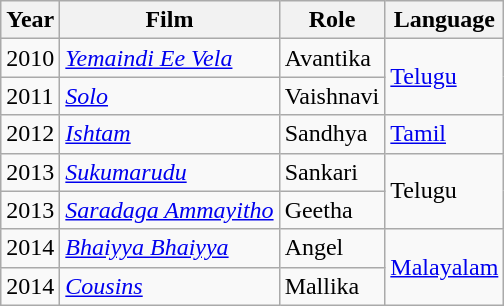<table class="wikitable sortable">
<tr>
<th>Year</th>
<th>Film</th>
<th>Role</th>
<th>Language</th>
</tr>
<tr>
<td>2010</td>
<td><em><a href='#'>Yemaindi Ee Vela</a></em></td>
<td>Avantika</td>
<td rowspan=2><a href='#'>Telugu</a></td>
</tr>
<tr>
<td>2011</td>
<td><em><a href='#'>Solo</a></em></td>
<td>Vaishnavi</td>
</tr>
<tr>
<td>2012</td>
<td><em><a href='#'>Ishtam</a></em></td>
<td>Sandhya</td>
<td><a href='#'>Tamil</a></td>
</tr>
<tr>
<td>2013</td>
<td><em><a href='#'>Sukumarudu</a></em></td>
<td>Sankari</td>
<td rowspan=2>Telugu</td>
</tr>
<tr>
<td>2013</td>
<td><em><a href='#'>Saradaga Ammayitho</a></em></td>
<td>Geetha</td>
</tr>
<tr>
<td>2014</td>
<td><em><a href='#'>Bhaiyya Bhaiyya</a></em></td>
<td>Angel</td>
<td rowspan=2><a href='#'>Malayalam</a></td>
</tr>
<tr>
<td>2014</td>
<td><em><a href='#'>Cousins</a></em></td>
<td>Mallika</td>
</tr>
</table>
